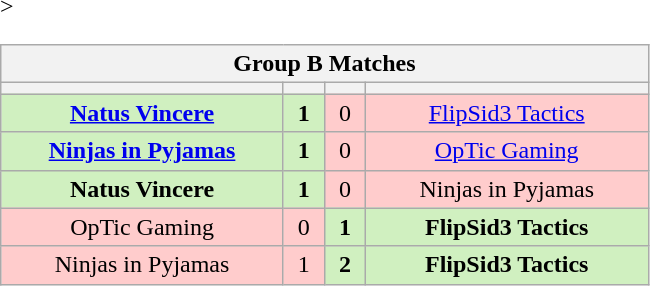<table class="wikitable" style="text-align: center;">
<tr>
<th colspan=4>Group B Matches</th>
</tr>
<tr <noinclude>>
<th width="181px"></th>
<th width="20px"></th>
<th width="20px"></th>
<th width="181px"></noinclude></th>
</tr>
<tr>
<td style="background: #D0F0C0;"><strong><a href='#'>Natus Vincere</a></strong></td>
<td style="background: #D0F0C0;"><strong>1</strong></td>
<td style="background: #FFCCCC;">0</td>
<td style="background: #FFCCCC;"><a href='#'>FlipSid3 Tactics</a></td>
</tr>
<tr>
<td style="background: #D0F0C0;"><strong><a href='#'>Ninjas in Pyjamas</a></strong></td>
<td style="background: #D0F0C0;"><strong>1</strong></td>
<td style="background: #FFCCCC;">0</td>
<td style="background: #FFCCCC;"><a href='#'>OpTic Gaming</a></td>
</tr>
<tr>
<td style="background: #D0F0C0;"><strong>Natus Vincere</strong></td>
<td style="background: #D0F0C0;"><strong>1</strong></td>
<td style="background: #FFCCCC;">0</td>
<td style="background: #FFCCCC;">Ninjas in Pyjamas</td>
</tr>
<tr>
<td style="background: #FFCCCC;">OpTic Gaming</td>
<td style="background: #FFCCCC;">0</td>
<td style="background: #D0F0C0;"><strong>1</strong></td>
<td style="background: #D0F0C0;"><strong>FlipSid3 Tactics</strong></td>
</tr>
<tr>
<td style="background: #FFCCCC;">Ninjas in Pyjamas</td>
<td style="background: #FFCCCC;">1</td>
<td style="background: #D0F0C0;"><strong>2</strong></td>
<td style="background: #D0F0C0;"><strong>FlipSid3 Tactics</strong></td>
</tr>
</table>
